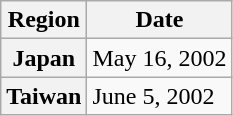<table class="wikitable plainrowheaders">
<tr>
<th scope="col">Region</th>
<th scope="col">Date</th>
</tr>
<tr>
<th scope="row">Japan</th>
<td>May 16, 2002</td>
</tr>
<tr>
<th scope="row">Taiwan</th>
<td>June 5, 2002</td>
</tr>
</table>
